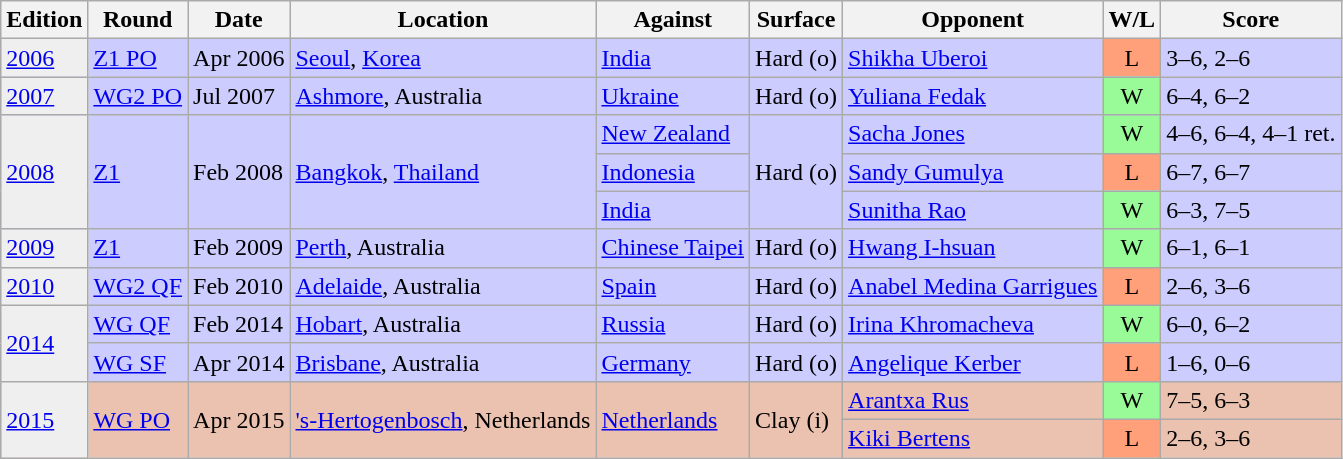<table class=wikitable>
<tr>
<th>Edition</th>
<th>Round</th>
<th>Date</th>
<th>Location</th>
<th>Against</th>
<th>Surface</th>
<th>Opponent</th>
<th>W/L</th>
<th>Score</th>
</tr>
<tr style="background:#ccccff;">
<td bgcolor=#EFEFEF><a href='#'>2006</a></td>
<td><a href='#'>Z1 PO</a></td>
<td>Apr 2006</td>
<td><a href='#'>Seoul</a>, <a href='#'>Korea</a></td>
<td> <a href='#'>India</a></td>
<td>Hard (o)</td>
<td> <a href='#'>Shikha Uberoi</a></td>
<td style="text-align:center; background:#ffa07a;">L</td>
<td>3–6, 2–6</td>
</tr>
<tr style="background:#ccccff;">
<td bgcolor=#EFEFEF><a href='#'>2007</a></td>
<td><a href='#'>WG2 PO</a></td>
<td>Jul 2007</td>
<td><a href='#'>Ashmore</a>, Australia</td>
<td> <a href='#'>Ukraine</a></td>
<td>Hard (o)</td>
<td> <a href='#'>Yuliana Fedak</a></td>
<td style="text-align:center; background:#98fb98;">W</td>
<td>6–4, 6–2</td>
</tr>
<tr style="background:#ccccff;">
<td rowspan="3" bgcolor=#EFEFEF><a href='#'>2008</a></td>
<td rowspan="3"><a href='#'>Z1</a></td>
<td rowspan="3">Feb 2008</td>
<td rowspan="3"><a href='#'>Bangkok</a>, <a href='#'>Thailand</a></td>
<td> <a href='#'>New Zealand</a></td>
<td rowspan="3">Hard (o)</td>
<td> <a href='#'>Sacha Jones</a></td>
<td style="text-align:center; background:#98fb98;">W</td>
<td>4–6, 6–4, 4–1 ret.</td>
</tr>
<tr style="background:#ccccff;">
<td> <a href='#'>Indonesia</a></td>
<td> <a href='#'>Sandy Gumulya</a></td>
<td style="text-align:center; background:#ffa07a;">L</td>
<td>6–7, 6–7</td>
</tr>
<tr style="background:#ccccff;">
<td> <a href='#'>India</a></td>
<td> <a href='#'>Sunitha Rao</a></td>
<td style="text-align:center; background:#98fb98;">W</td>
<td>6–3, 7–5</td>
</tr>
<tr style="background:#ccccff;">
<td bgcolor=#EFEFEF><a href='#'>2009</a></td>
<td><a href='#'>Z1</a></td>
<td>Feb 2009</td>
<td><a href='#'>Perth</a>, Australia</td>
<td> <a href='#'>Chinese Taipei</a></td>
<td>Hard (o)</td>
<td> <a href='#'>Hwang I-hsuan</a></td>
<td style="text-align:center; background:#98fb98;">W</td>
<td>6–1, 6–1</td>
</tr>
<tr style="background:#ccccff;">
<td bgcolor=#EFEFEF><a href='#'>2010</a></td>
<td><a href='#'>WG2 QF</a></td>
<td>Feb 2010</td>
<td><a href='#'>Adelaide</a>, Australia</td>
<td> <a href='#'>Spain</a></td>
<td>Hard (o)</td>
<td> <a href='#'>Anabel Medina Garrigues</a></td>
<td style="text-align:center; background:#ffa07a;">L</td>
<td>2–6, 3–6</td>
</tr>
<tr style="background:#ccccff;">
<td rowspan="2" bgcolor=#EFEFEF><a href='#'>2014</a></td>
<td><a href='#'>WG QF</a></td>
<td>Feb 2014</td>
<td><a href='#'>Hobart</a>, Australia</td>
<td> <a href='#'>Russia</a></td>
<td>Hard (o)</td>
<td> <a href='#'>Irina Khromacheva</a></td>
<td style="text-align:center; background:#98fb98;">W</td>
<td>6–0, 6–2</td>
</tr>
<tr style="background:#ccccff;">
<td><a href='#'>WG SF</a></td>
<td>Apr 2014</td>
<td><a href='#'>Brisbane</a>, Australia</td>
<td> <a href='#'>Germany</a></td>
<td>Hard (o)</td>
<td> <a href='#'>Angelique Kerber</a></td>
<td style="text-align:center; background:#ffa07a;">L</td>
<td>1–6, 0–6</td>
</tr>
<tr style="background:#EBC2AF;">
<td rowspan=2 bgcolor=#EFEFEF><a href='#'>2015</a></td>
<td rowspan=2><a href='#'>WG PO</a></td>
<td rowspan="2">Apr 2015</td>
<td rowspan=2><a href='#'>'s-Hertogenbosch</a>, Netherlands</td>
<td rowspan=2> <a href='#'>Netherlands</a></td>
<td rowspan=2>Clay (i)</td>
<td> <a href='#'>Arantxa Rus</a></td>
<td style="text-align:center; background:#98fb98;">W</td>
<td>7–5, 6–3</td>
</tr>
<tr style="background:#EBC2AF;">
<td> <a href='#'>Kiki Bertens</a></td>
<td style="text-align:center; background:#ffa07a;">L</td>
<td>2–6, 3–6</td>
</tr>
</table>
